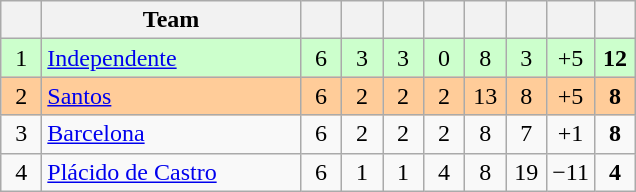<table class="wikitable" style="text-align: center;">
<tr>
<th width=20></th>
<th width=165>Team</th>
<th width=20></th>
<th width=20></th>
<th width=20></th>
<th width=20></th>
<th width=20></th>
<th width=20></th>
<th width=20></th>
<th width=20></th>
</tr>
<tr bgcolor=#ccffcc>
<td>1</td>
<td align=left> <a href='#'>Independente</a></td>
<td>6</td>
<td>3</td>
<td>3</td>
<td>0</td>
<td>8</td>
<td>3</td>
<td>+5</td>
<td><strong>12</strong></td>
</tr>
<tr bgcolor=#ffcc99>
<td>2</td>
<td align=left> <a href='#'>Santos</a></td>
<td>6</td>
<td>2</td>
<td>2</td>
<td>2</td>
<td>13</td>
<td>8</td>
<td>+5</td>
<td><strong>8</strong></td>
</tr>
<tr>
<td>3</td>
<td align=left> <a href='#'>Barcelona</a></td>
<td>6</td>
<td>2</td>
<td>2</td>
<td>2</td>
<td>8</td>
<td>7</td>
<td>+1</td>
<td><strong>8</strong></td>
</tr>
<tr>
<td>4</td>
<td align=left> <a href='#'>Plácido de Castro</a></td>
<td>6</td>
<td>1</td>
<td>1</td>
<td>4</td>
<td>8</td>
<td>19</td>
<td>−11</td>
<td><strong>4</strong></td>
</tr>
</table>
